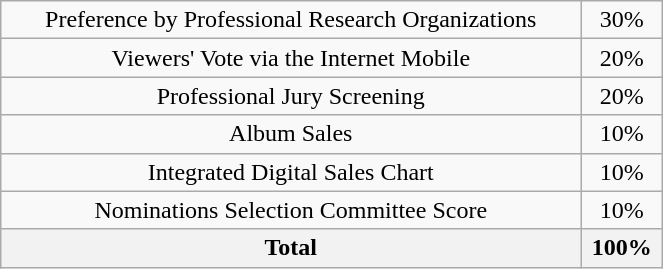<table class="wikitable plainrowheaders" style="width:35%; text-align:center;">
<tr>
<td>Preference by Professional Research Organizations</td>
<td>30%</td>
</tr>
<tr>
<td>Viewers' Vote via the Internet Mobile</td>
<td>20%</td>
</tr>
<tr>
<td>Professional Jury Screening</td>
<td>20%</td>
</tr>
<tr>
<td>Album Sales</td>
<td>10%</td>
</tr>
<tr>
<td>Integrated Digital Sales Chart</td>
<td>10%</td>
</tr>
<tr>
<td>Nominations Selection Committee Score</td>
<td>10%</td>
</tr>
<tr>
<th>Total</th>
<th>100%</th>
</tr>
</table>
